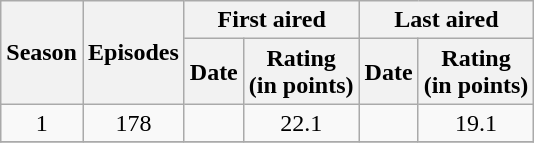<table class="wikitable" style="text-align: center">
<tr>
<th scope="col" rowspan="2">Season</th>
<th scope="col" rowspan="2" colspan="1">Episodes</th>
<th scope="col" colspan="2">First aired</th>
<th scope="col" colspan="2">Last aired</th>
</tr>
<tr>
<th scope="col">Date</th>
<th scope="col">Rating<br>(in points)</th>
<th scope="col">Date</th>
<th scope="col">Rating<br>(in points)</th>
</tr>
<tr>
<td>1</td>
<td>178</td>
<td></td>
<td>22.1</td>
<td></td>
<td>19.1</td>
</tr>
<tr>
</tr>
</table>
